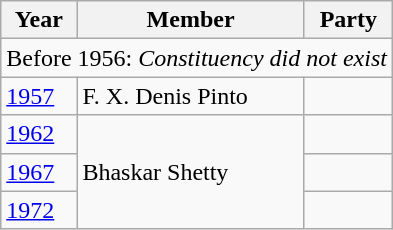<table class="wikitable">
<tr>
<th>Year</th>
<th>Member</th>
<th colspan="2">Party</th>
</tr>
<tr>
<td colspan=4>Before 1956: <em>Constituency did not exist</em></td>
</tr>
<tr>
<td><a href='#'>1957</a></td>
<td>F. X. Denis Pinto</td>
<td></td>
</tr>
<tr>
<td><a href='#'>1962</a></td>
<td rowspan=3>Bhaskar Shetty</td>
<td></td>
</tr>
<tr>
<td><a href='#'>1967</a></td>
</tr>
<tr>
<td><a href='#'>1972</a></td>
<td></td>
</tr>
</table>
